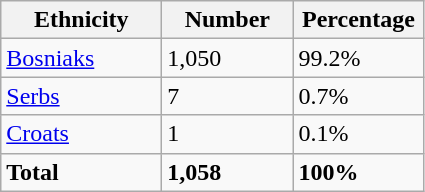<table class="wikitable">
<tr>
<th width="100px">Ethnicity</th>
<th width="80px">Number</th>
<th width="80px">Percentage</th>
</tr>
<tr>
<td><a href='#'>Bosniaks</a></td>
<td>1,050</td>
<td>99.2%</td>
</tr>
<tr>
<td><a href='#'>Serbs</a></td>
<td>7</td>
<td>0.7%</td>
</tr>
<tr>
<td><a href='#'>Croats</a></td>
<td>1</td>
<td>0.1%</td>
</tr>
<tr>
<td><strong>Total</strong></td>
<td><strong>1,058</strong></td>
<td><strong>100%</strong></td>
</tr>
</table>
